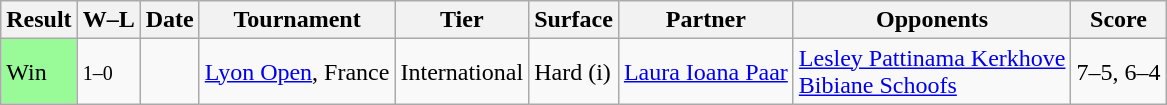<table class="sortable wikitable nowrap">
<tr>
<th>Result</th>
<th class="unsortable">W–L</th>
<th>Date</th>
<th>Tournament</th>
<th>Tier</th>
<th>Surface</th>
<th>Partner</th>
<th>Opponents</th>
<th class="unsortable">Score</th>
</tr>
<tr>
<td bgcolor=98FB98>Win</td>
<td><small>1–0</small></td>
<td><a href='#'></a></td>
<td><a href='#'>Lyon Open</a>, France</td>
<td>International</td>
<td>Hard (i)</td>
<td> <a href='#'>Laura Ioana Paar</a></td>
<td> <a href='#'>Lesley Pattinama Kerkhove</a> <br>  <a href='#'>Bibiane Schoofs</a></td>
<td>7–5, 6–4</td>
</tr>
</table>
